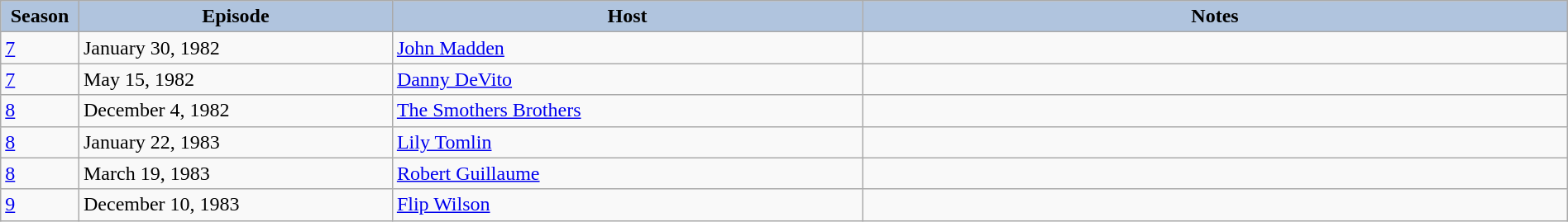<table class="wikitable" style="width:100%;">
<tr>
<th style="background:#B0C4DE;" width="5%">Season</th>
<th style="background:#B0C4DE;" width="20%">Episode</th>
<th style="background:#B0C4DE;" width="30%">Host</th>
<th style="background:#B0C4DE;" width="45%">Notes</th>
</tr>
<tr>
<td><a href='#'>7</a></td>
<td>January 30, 1982</td>
<td><a href='#'>John Madden</a></td>
<td></td>
</tr>
<tr>
<td><a href='#'>7</a></td>
<td>May 15, 1982</td>
<td><a href='#'>Danny DeVito</a></td>
<td></td>
</tr>
<tr>
<td><a href='#'>8</a></td>
<td>December 4, 1982</td>
<td><a href='#'>The Smothers Brothers</a></td>
<td></td>
</tr>
<tr>
<td><a href='#'>8</a></td>
<td>January 22, 1983</td>
<td><a href='#'>Lily Tomlin</a></td>
<td></td>
</tr>
<tr>
<td><a href='#'>8</a></td>
<td>March 19, 1983</td>
<td><a href='#'>Robert Guillaume</a></td>
<td></td>
</tr>
<tr>
<td><a href='#'>9</a></td>
<td>December 10, 1983</td>
<td><a href='#'>Flip Wilson</a></td>
<td></td>
</tr>
</table>
